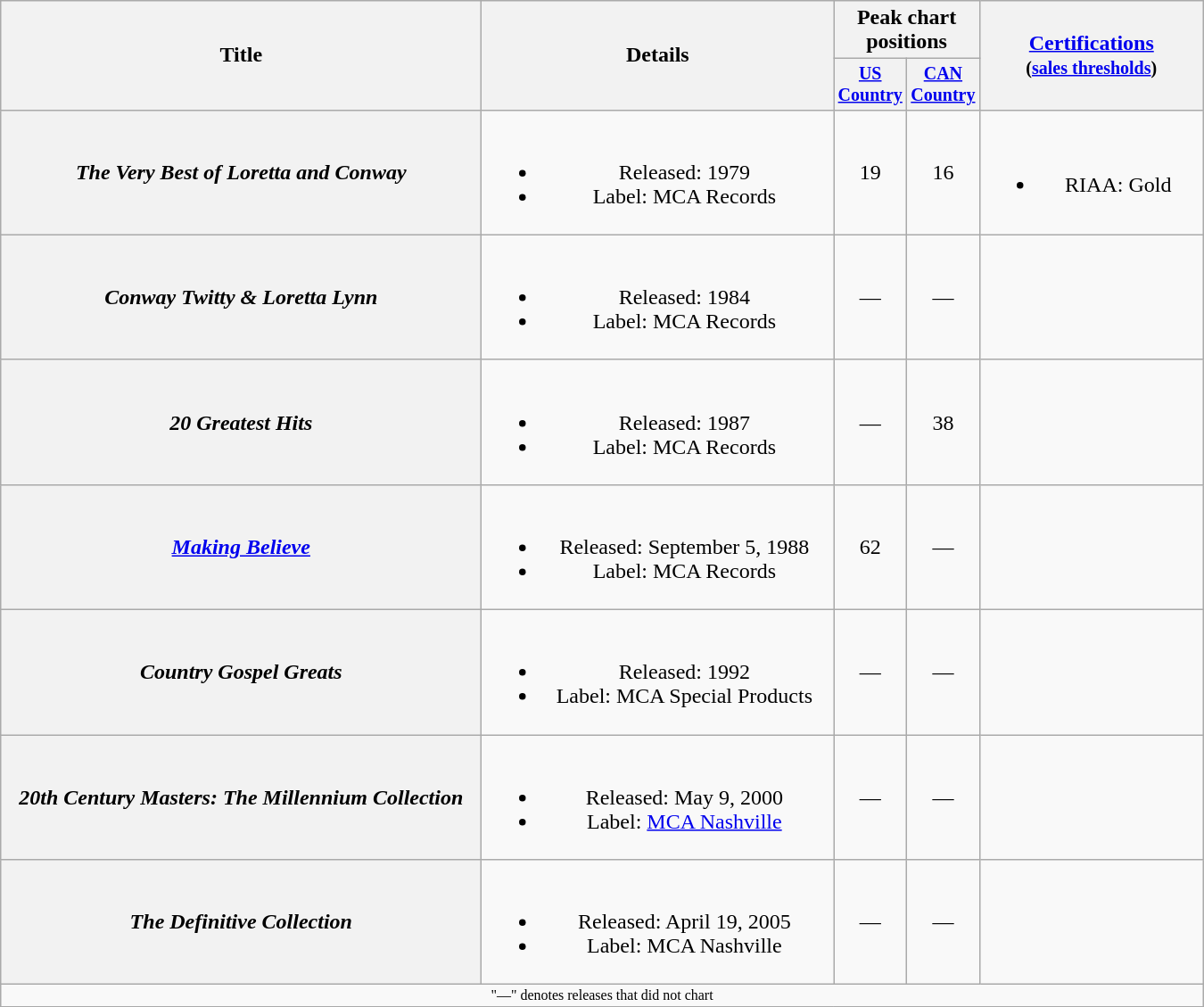<table class="wikitable plainrowheaders" style="text-align:center;">
<tr>
<th rowspan="2" style="width:22em;">Title</th>
<th rowspan="2" style="width:16em;">Details</th>
<th colspan="2">Peak chart<br>positions</th>
<th rowspan="2" style="width:10em;"><a href='#'>Certifications</a><br><small>(<a href='#'>sales thresholds</a>)</small></th>
</tr>
<tr style="font-size:smaller;">
<th width="45"><a href='#'>US Country</a></th>
<th width="45"><a href='#'>CAN Country</a></th>
</tr>
<tr>
<th scope="row"><em>The Very Best of Loretta and Conway</em></th>
<td><br><ul><li>Released: 1979</li><li>Label: MCA Records</li></ul></td>
<td>19</td>
<td>16</td>
<td><br><ul><li>RIAA: Gold</li></ul></td>
</tr>
<tr>
<th scope="row"><em>Conway Twitty & Loretta Lynn</em></th>
<td><br><ul><li>Released: 1984</li><li>Label: MCA Records</li></ul></td>
<td>—</td>
<td>—</td>
<td></td>
</tr>
<tr>
<th scope="row"><em>20 Greatest Hits</em></th>
<td><br><ul><li>Released: 1987</li><li>Label: MCA Records</li></ul></td>
<td>—</td>
<td>38</td>
<td></td>
</tr>
<tr>
<th scope="row"><em><a href='#'>Making Believe</a></em></th>
<td><br><ul><li>Released: September 5, 1988</li><li>Label: MCA Records</li></ul></td>
<td>62</td>
<td>—</td>
<td></td>
</tr>
<tr>
<th scope="row"><em>Country Gospel Greats</em></th>
<td><br><ul><li>Released: 1992</li><li>Label: MCA Special Products</li></ul></td>
<td>—</td>
<td>—</td>
<td></td>
</tr>
<tr>
<th scope="row"><em>20th Century Masters: The Millennium Collection</em></th>
<td><br><ul><li>Released: May 9, 2000</li><li>Label: <a href='#'>MCA Nashville</a></li></ul></td>
<td>—</td>
<td>—</td>
<td></td>
</tr>
<tr>
<th scope="row"><em>The Definitive Collection</em></th>
<td><br><ul><li>Released: April 19, 2005</li><li>Label: MCA Nashville</li></ul></td>
<td>—</td>
<td>—</td>
<td></td>
</tr>
<tr>
<td colspan="5" style="font-size:8pt">"—" denotes releases that did not chart</td>
</tr>
<tr>
</tr>
</table>
